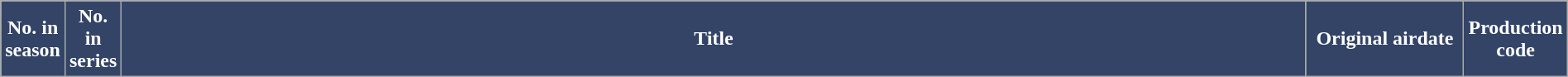<table class="wikitable plainrowheaders" style="width:100%; margin:auto;">
<tr>
<th style="background-color: #346; color:#fff; text-align: center;" width="20">No. in<br>season</th>
<th style="background-color: #346; color:#fff; text-align: center;" width="20">No. in<br>series</th>
<th style="background-color: #346; color:#fff; text-align: center;">Title</th>
<th style="background-color: #346; color:#fff; text-align: center;" width="120">Original airdate</th>
<th style="background-color: #346; color:#fff; text-align: center;" width="50">Production code<br>












</th>
</tr>
</table>
